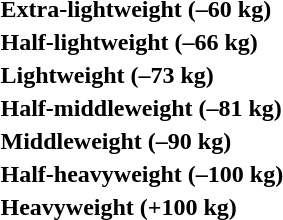<table>
<tr>
<th rowspan=2 style="text-align:left;">Extra-lightweight (–60 kg)</th>
<td rowspan=2></td>
<td rowspan=2></td>
<td></td>
</tr>
<tr>
<td></td>
</tr>
<tr>
<th rowspan=2 style="text-align:left;">Half-lightweight (–66 kg)</th>
<td rowspan=2></td>
<td rowspan=2></td>
<td></td>
</tr>
<tr>
<td></td>
</tr>
<tr>
<th rowspan=2 style="text-align:left;">Lightweight (–73 kg)</th>
<td rowspan=2></td>
<td rowspan=2></td>
<td></td>
</tr>
<tr>
<td></td>
</tr>
<tr>
<th rowspan=2 style="text-align:left;">Half-middleweight (–81 kg)</th>
<td rowspan=2></td>
<td rowspan=2></td>
<td></td>
</tr>
<tr>
<td></td>
</tr>
<tr>
<th rowspan=2 style="text-align:left;">Middleweight (–90 kg)</th>
<td rowspan=2></td>
<td rowspan=2></td>
<td></td>
</tr>
<tr>
<td></td>
</tr>
<tr>
<th rowspan=2 style="text-align:left;">Half-heavyweight (–100 kg)</th>
<td rowspan=2></td>
<td rowspan=2></td>
<td></td>
</tr>
<tr>
<td></td>
</tr>
<tr>
<th rowspan=2 style="text-align:left;">Heavyweight (+100 kg)</th>
<td rowspan=2></td>
<td rowspan=2></td>
<td></td>
</tr>
<tr>
<td></td>
</tr>
</table>
